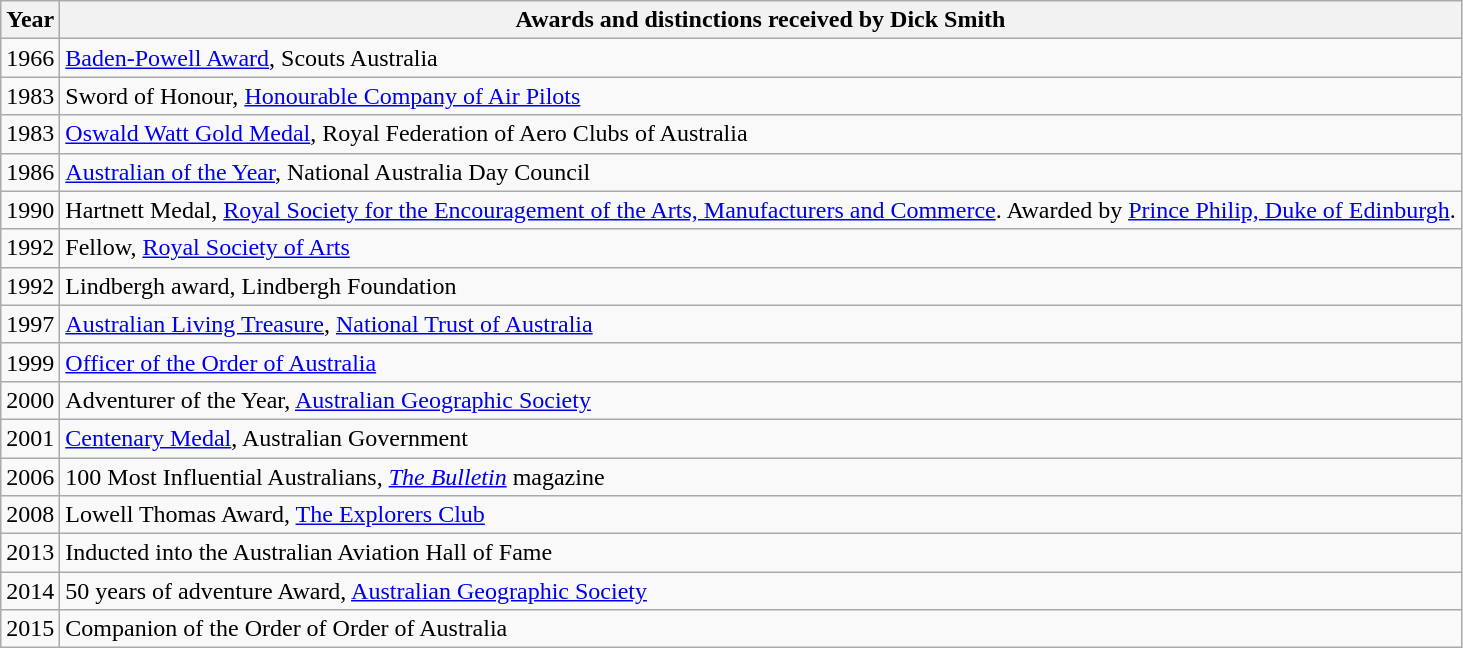<table class="wikitable" style=max-width:80%;>
<tr>
<th>Year</th>
<th>Awards and distinctions received by Dick Smith</th>
</tr>
<tr>
<td>1966</td>
<td><a href='#'>Baden-Powell Award</a>, Scouts Australia</td>
</tr>
<tr>
<td>1983</td>
<td>Sword of Honour, <a href='#'>Honourable Company of Air Pilots</a></td>
</tr>
<tr>
<td>1983</td>
<td><a href='#'>Oswald Watt Gold Medal</a>, Royal Federation of Aero Clubs of Australia</td>
</tr>
<tr>
<td>1986</td>
<td><a href='#'>Australian of the Year</a>, National Australia Day Council</td>
</tr>
<tr>
<td>1990</td>
<td>Hartnett Medal, <a href='#'>Royal Society for the Encouragement of the Arts, Manufacturers and Commerce</a>. Awarded by <a href='#'>Prince Philip, Duke of Edinburgh</a>.</td>
</tr>
<tr>
<td>1992</td>
<td>Fellow, <a href='#'>Royal Society of Arts</a></td>
</tr>
<tr>
<td>1992</td>
<td>Lindbergh award, Lindbergh Foundation</td>
</tr>
<tr>
<td>1997</td>
<td><a href='#'>Australian Living Treasure</a>, <a href='#'>National Trust of Australia</a></td>
</tr>
<tr>
<td>1999</td>
<td><a href='#'>Officer of the Order of Australia</a></td>
</tr>
<tr>
<td>2000</td>
<td>Adventurer of the Year, <a href='#'>Australian Geographic Society</a></td>
</tr>
<tr>
<td>2001</td>
<td><a href='#'>Centenary Medal</a>, Australian Government</td>
</tr>
<tr>
<td>2006</td>
<td>100 Most Influential Australians, <em><a href='#'>The Bulletin</a></em> magazine</td>
</tr>
<tr>
<td>2008</td>
<td>Lowell Thomas Award, <a href='#'>The Explorers Club</a></td>
</tr>
<tr>
<td>2013</td>
<td>Inducted into the Australian Aviation Hall of Fame</td>
</tr>
<tr>
<td>2014</td>
<td>50 years of adventure Award, <a href='#'>Australian Geographic Society</a></td>
</tr>
<tr>
<td>2015</td>
<td>Companion of the Order of Order of Australia</td>
</tr>
</table>
